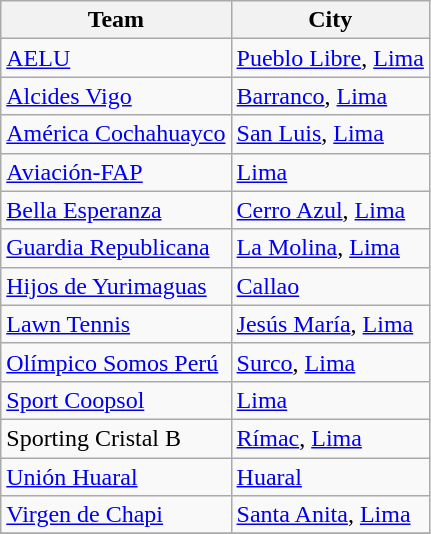<table class="wikitable sortable">
<tr>
<th>Team</th>
<th>City</th>
</tr>
<tr>
<td><a href='#'>AELU</a></td>
<td><a href='#'>Pueblo Libre</a>, <a href='#'>Lima</a></td>
</tr>
<tr>
<td><a href='#'>Alcides Vigo</a></td>
<td><a href='#'>Barranco</a>, <a href='#'>Lima</a></td>
</tr>
<tr>
<td><a href='#'>América Cochahuayco</a></td>
<td><a href='#'>San Luis</a>, <a href='#'>Lima</a></td>
</tr>
<tr>
<td><a href='#'>Aviación-FAP</a></td>
<td><a href='#'>Lima</a></td>
</tr>
<tr>
<td><a href='#'>Bella Esperanza</a></td>
<td><a href='#'>Cerro Azul</a>, <a href='#'>Lima</a></td>
</tr>
<tr>
<td><a href='#'>Guardia Republicana</a></td>
<td><a href='#'>La Molina</a>, <a href='#'>Lima</a></td>
</tr>
<tr>
<td><a href='#'>Hijos de Yurimaguas</a></td>
<td><a href='#'>Callao</a></td>
</tr>
<tr>
<td><a href='#'>Lawn Tennis</a></td>
<td><a href='#'>Jesús María</a>, <a href='#'>Lima</a></td>
</tr>
<tr>
<td><a href='#'>Olímpico Somos Perú</a></td>
<td><a href='#'>Surco</a>, <a href='#'>Lima</a></td>
</tr>
<tr>
<td><a href='#'>Sport Coopsol</a></td>
<td><a href='#'>Lima</a></td>
</tr>
<tr>
<td>Sporting Cristal B</td>
<td><a href='#'>Rímac</a>, <a href='#'>Lima</a></td>
</tr>
<tr>
<td><a href='#'>Unión Huaral</a></td>
<td><a href='#'>Huaral</a></td>
</tr>
<tr>
<td><a href='#'>Virgen de Chapi</a></td>
<td><a href='#'>Santa Anita</a>, <a href='#'>Lima</a></td>
</tr>
<tr>
</tr>
</table>
